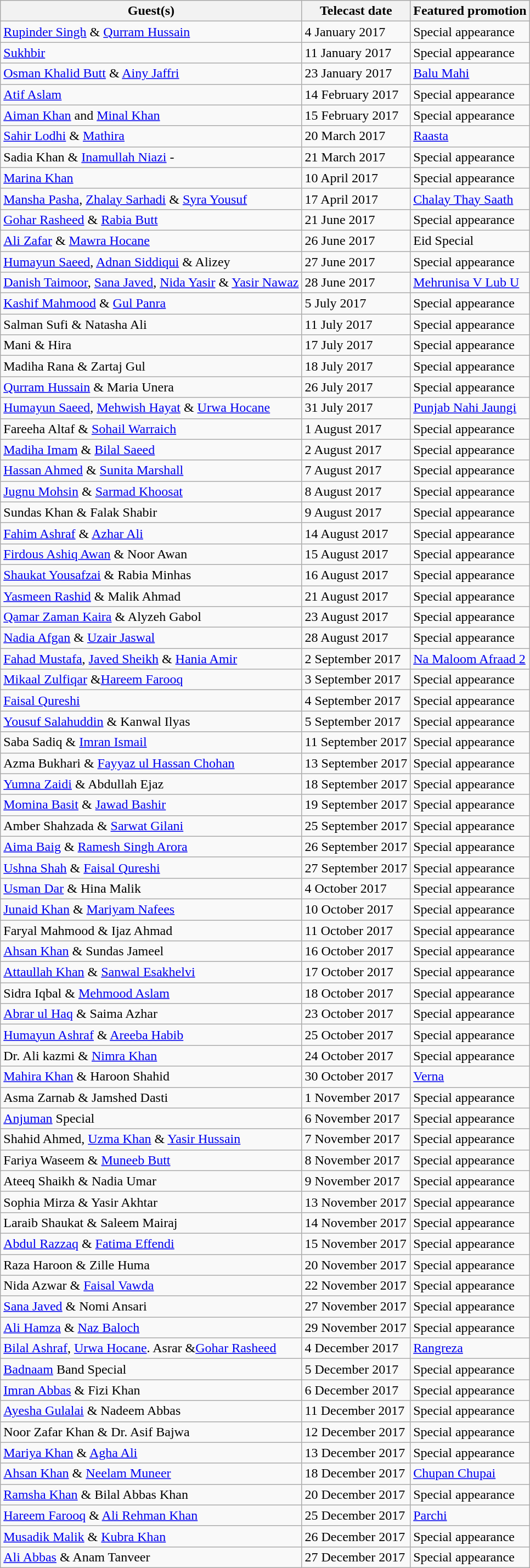<table class="wikitable">
<tr>
<th>Guest(s)</th>
<th>Telecast date</th>
<th>Featured promotion</th>
</tr>
<tr>
<td><a href='#'>Rupinder Singh</a> & <a href='#'>Qurram Hussain</a></td>
<td>4 January 2017</td>
<td>Special appearance</td>
</tr>
<tr>
<td><a href='#'>Sukhbir</a></td>
<td>11 January 2017</td>
<td>Special appearance</td>
</tr>
<tr>
<td><a href='#'>Osman Khalid Butt</a> & <a href='#'>Ainy Jaffri</a></td>
<td>23 January 2017</td>
<td><a href='#'>Balu Mahi</a></td>
</tr>
<tr>
<td><a href='#'>Atif Aslam</a></td>
<td>14 February 2017</td>
<td>Special appearance</td>
</tr>
<tr>
<td><a href='#'>Aiman Khan</a> and <a href='#'>Minal Khan</a></td>
<td>15 February 2017</td>
<td>Special appearance</td>
</tr>
<tr>
<td><a href='#'>Sahir Lodhi</a> & <a href='#'>Mathira</a></td>
<td>20 March 2017</td>
<td><a href='#'>Raasta</a></td>
</tr>
<tr>
<td>Sadia Khan & <a href='#'>Inamullah Niazi</a> -</td>
<td>21 March 2017</td>
<td>Special appearance</td>
</tr>
<tr>
<td><a href='#'>Marina Khan</a></td>
<td>10 April 2017</td>
<td>Special appearance</td>
</tr>
<tr>
<td><a href='#'>Mansha Pasha</a>, <a href='#'>Zhalay Sarhadi</a> & <a href='#'>Syra Yousuf</a></td>
<td>17 April 2017</td>
<td><a href='#'>Chalay Thay Saath</a></td>
</tr>
<tr>
<td><a href='#'>Gohar Rasheed</a> & <a href='#'>Rabia Butt</a></td>
<td>21 June 2017</td>
<td>Special appearance</td>
</tr>
<tr>
<td><a href='#'>Ali Zafar</a> & <a href='#'>Mawra Hocane</a></td>
<td>26 June 2017</td>
<td>Eid Special</td>
</tr>
<tr>
<td><a href='#'>Humayun Saeed</a>, <a href='#'>Adnan Siddiqui</a> & Alizey</td>
<td>27 June 2017</td>
<td>Special appearance</td>
</tr>
<tr>
<td><a href='#'>Danish Taimoor</a>, <a href='#'>Sana Javed</a>, <a href='#'>Nida Yasir</a> & <a href='#'>Yasir Nawaz</a></td>
<td>28 June 2017</td>
<td><a href='#'>Mehrunisa V Lub U</a></td>
</tr>
<tr>
<td><a href='#'>Kashif Mahmood</a> & <a href='#'>Gul Panra</a></td>
<td>5 July 2017</td>
<td>Special appearance</td>
</tr>
<tr>
<td>Salman Sufi & Natasha Ali</td>
<td>11 July 2017</td>
<td>Special appearance</td>
</tr>
<tr>
<td>Mani & Hira</td>
<td>17 July 2017</td>
<td>Special appearance</td>
</tr>
<tr>
<td>Madiha Rana & Zartaj Gul</td>
<td>18 July 2017</td>
<td>Special appearance</td>
</tr>
<tr>
<td><a href='#'>Qurram Hussain</a> & Maria Unera</td>
<td>26 July 2017</td>
<td>Special appearance</td>
</tr>
<tr>
<td><a href='#'>Humayun Saeed</a>, <a href='#'>Mehwish Hayat</a> & <a href='#'>Urwa Hocane</a></td>
<td>31 July 2017</td>
<td><a href='#'>Punjab Nahi Jaungi</a></td>
</tr>
<tr>
<td>Fareeha Altaf & <a href='#'>Sohail Warraich</a></td>
<td>1 August 2017</td>
<td>Special appearance</td>
</tr>
<tr>
<td><a href='#'>Madiha Imam</a> & <a href='#'>Bilal Saeed</a></td>
<td>2 August 2017</td>
<td>Special appearance</td>
</tr>
<tr>
<td><a href='#'>Hassan Ahmed</a> & <a href='#'>Sunita Marshall</a></td>
<td>7 August 2017</td>
<td>Special appearance</td>
</tr>
<tr>
<td><a href='#'>Jugnu Mohsin</a> & <a href='#'>Sarmad Khoosat</a></td>
<td>8 August 2017</td>
<td>Special appearance</td>
</tr>
<tr>
<td>Sundas Khan & Falak Shabir</td>
<td>9 August 2017</td>
<td>Special appearance</td>
</tr>
<tr>
<td><a href='#'>Fahim Ashraf</a> & <a href='#'>Azhar Ali</a></td>
<td>14 August 2017</td>
<td>Special appearance</td>
</tr>
<tr>
<td><a href='#'>Firdous Ashiq Awan</a> & Noor Awan</td>
<td>15 August 2017</td>
<td>Special appearance</td>
</tr>
<tr>
<td><a href='#'>Shaukat Yousafzai</a> & Rabia Minhas</td>
<td>16 August 2017</td>
<td>Special appearance</td>
</tr>
<tr>
<td><a href='#'>Yasmeen Rashid</a> & Malik Ahmad</td>
<td>21 August 2017</td>
<td>Special appearance</td>
</tr>
<tr>
<td><a href='#'>Qamar Zaman Kaira</a> & Alyzeh Gabol</td>
<td>23 August 2017</td>
<td>Special appearance</td>
</tr>
<tr>
<td><a href='#'>Nadia Afgan</a> & <a href='#'>Uzair Jaswal</a></td>
<td>28 August 2017</td>
<td>Special appearance</td>
</tr>
<tr>
<td><a href='#'>Fahad Mustafa</a>, <a href='#'>Javed Sheikh</a> & <a href='#'>Hania Amir</a></td>
<td>2 September 2017</td>
<td><a href='#'>Na Maloom Afraad 2</a></td>
</tr>
<tr>
<td><a href='#'>Mikaal Zulfiqar</a> &<a href='#'>Hareem Farooq</a></td>
<td>3 September 2017</td>
<td>Special appearance</td>
</tr>
<tr>
<td><a href='#'>Faisal Qureshi</a></td>
<td>4 September 2017</td>
<td>Special appearance</td>
</tr>
<tr>
<td><a href='#'>Yousuf Salahuddin</a> & Kanwal Ilyas</td>
<td>5 September 2017</td>
<td>Special appearance</td>
</tr>
<tr>
<td>Saba Sadiq & <a href='#'>Imran Ismail</a></td>
<td>11 September 2017</td>
<td>Special appearance</td>
</tr>
<tr>
<td>Azma Bukhari & <a href='#'>Fayyaz ul Hassan Chohan</a></td>
<td>13 September 2017</td>
<td>Special appearance</td>
</tr>
<tr>
<td><a href='#'>Yumna Zaidi</a> & Abdullah Ejaz</td>
<td>18 September 2017</td>
<td>Special appearance</td>
</tr>
<tr>
<td><a href='#'>Momina Basit</a> & <a href='#'>Jawad Bashir</a></td>
<td>19 September 2017</td>
<td>Special appearance</td>
</tr>
<tr>
<td>Amber Shahzada & <a href='#'>Sarwat Gilani</a></td>
<td>25 September 2017</td>
<td>Special appearance</td>
</tr>
<tr>
<td><a href='#'>Aima Baig</a> & <a href='#'>Ramesh Singh Arora</a></td>
<td>26 September 2017</td>
<td>Special appearance</td>
</tr>
<tr>
<td><a href='#'>Ushna Shah</a> & <a href='#'>Faisal Qureshi</a></td>
<td>27 September 2017</td>
<td>Special appearance</td>
</tr>
<tr>
<td><a href='#'>Usman Dar</a> & Hina Malik</td>
<td>4 October 2017</td>
<td>Special appearance</td>
</tr>
<tr>
<td><a href='#'>Junaid Khan</a> & <a href='#'>Mariyam Nafees</a></td>
<td>10 October 2017</td>
<td>Special appearance</td>
</tr>
<tr>
<td>Faryal Mahmood & Ijaz Ahmad</td>
<td>11 October 2017</td>
<td>Special appearance</td>
</tr>
<tr>
<td><a href='#'>Ahsan Khan</a> & Sundas Jameel</td>
<td>16 October 2017</td>
<td>Special appearance</td>
</tr>
<tr>
<td><a href='#'>Attaullah Khan</a> & <a href='#'>Sanwal Esakhelvi</a></td>
<td>17 October 2017</td>
<td>Special appearance</td>
</tr>
<tr>
<td>Sidra Iqbal & <a href='#'>Mehmood Aslam</a></td>
<td>18 October 2017</td>
<td>Special appearance</td>
</tr>
<tr>
<td><a href='#'>Abrar ul Haq</a> & Saima Azhar</td>
<td>23 October 2017</td>
<td>Special appearance</td>
</tr>
<tr>
<td><a href='#'>Humayun Ashraf</a> & <a href='#'>Areeba Habib</a></td>
<td>25 October 2017</td>
<td>Special appearance</td>
</tr>
<tr>
<td>Dr. Ali kazmi & <a href='#'>Nimra Khan</a></td>
<td>24 October 2017</td>
<td>Special appearance</td>
</tr>
<tr>
<td><a href='#'>Mahira Khan</a> & Haroon Shahid</td>
<td>30 October 2017</td>
<td><a href='#'>Verna</a></td>
</tr>
<tr>
<td>Asma Zarnab & Jamshed Dasti</td>
<td>1 November 2017</td>
<td>Special appearance</td>
</tr>
<tr>
<td><a href='#'>Anjuman</a> Special</td>
<td>6 November 2017</td>
<td>Special appearance</td>
</tr>
<tr>
<td>Shahid Ahmed, <a href='#'>Uzma Khan</a> & <a href='#'>Yasir Hussain</a></td>
<td>7 November 2017</td>
<td>Special appearance</td>
</tr>
<tr>
<td>Fariya Waseem & <a href='#'>Muneeb Butt</a></td>
<td>8 November 2017</td>
<td>Special appearance</td>
</tr>
<tr>
<td>Ateeq Shaikh & Nadia Umar</td>
<td>9 November 2017</td>
<td>Special appearance</td>
</tr>
<tr>
<td>Sophia Mirza & Yasir Akhtar</td>
<td>13 November 2017</td>
<td>Special appearance</td>
</tr>
<tr>
<td>Laraib Shaukat & Saleem Mairaj</td>
<td>14 November 2017</td>
<td>Special appearance</td>
</tr>
<tr>
<td><a href='#'>Abdul Razzaq</a> & <a href='#'>Fatima Effendi</a></td>
<td>15 November 2017</td>
<td>Special appearance</td>
</tr>
<tr>
<td>Raza Haroon & Zille Huma</td>
<td>20 November 2017</td>
<td>Special appearance</td>
</tr>
<tr>
<td>Nida Azwar & <a href='#'>Faisal Vawda</a></td>
<td>22 November 2017</td>
<td>Special appearance</td>
</tr>
<tr>
<td><a href='#'>Sana Javed</a> & Nomi Ansari</td>
<td>27 November 2017</td>
<td>Special appearance</td>
</tr>
<tr>
<td><a href='#'>Ali Hamza</a> & <a href='#'>Naz Baloch</a></td>
<td>29 November 2017</td>
<td>Special appearance</td>
</tr>
<tr>
<td><a href='#'>Bilal Ashraf</a>, <a href='#'>Urwa Hocane</a>. Asrar &<a href='#'>Gohar Rasheed</a></td>
<td>4 December 2017</td>
<td><a href='#'>Rangreza</a></td>
</tr>
<tr>
<td><a href='#'>Badnaam</a> Band Special</td>
<td>5 December 2017</td>
<td>Special appearance</td>
</tr>
<tr>
<td><a href='#'>Imran Abbas</a> & Fizi Khan</td>
<td>6 December 2017</td>
<td>Special appearance</td>
</tr>
<tr>
<td><a href='#'>Ayesha Gulalai</a> & Nadeem Abbas</td>
<td>11 December 2017</td>
<td>Special appearance</td>
</tr>
<tr>
<td>Noor Zafar Khan & Dr. Asif Bajwa</td>
<td>12 December 2017</td>
<td>Special appearance</td>
</tr>
<tr>
<td><a href='#'>Mariya Khan</a> & <a href='#'>Agha Ali</a></td>
<td>13 December 2017</td>
<td>Special appearance</td>
</tr>
<tr>
<td><a href='#'>Ahsan Khan</a> & <a href='#'>Neelam Muneer</a></td>
<td>18 December 2017</td>
<td><a href='#'>Chupan Chupai</a></td>
</tr>
<tr>
<td><a href='#'>Ramsha Khan</a> & Bilal Abbas Khan</td>
<td>20 December 2017</td>
<td>Special appearance</td>
</tr>
<tr>
<td><a href='#'>Hareem Farooq</a> & <a href='#'>Ali Rehman Khan</a></td>
<td>25 December 2017</td>
<td><a href='#'>Parchi</a></td>
</tr>
<tr>
<td><a href='#'>Musadik Malik</a> & <a href='#'>Kubra Khan</a></td>
<td>26 December 2017</td>
<td>Special appearance</td>
</tr>
<tr>
<td><a href='#'>Ali Abbas</a> & Anam Tanveer</td>
<td>27 December 2017</td>
<td>Special appearance</td>
</tr>
</table>
